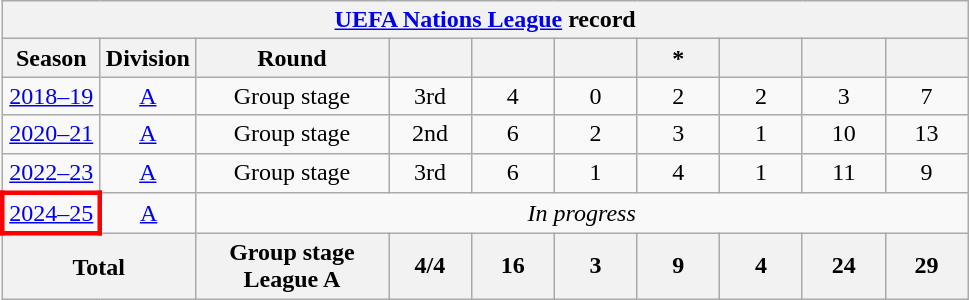<table class="wikitable" style="text-align: center;">
<tr>
<th colspan="10"><a href='#'>UEFA Nations League</a> record</th>
</tr>
<tr>
<th>Season</th>
<th>Division</th>
<th>Round</th>
<th width=28></th>
<th width=28></th>
<th width=28></th>
<th width=28>*</th>
<th width=28></th>
<th width=28></th>
<th width=28></th>
</tr>
<tr>
<td> <a href='#'>2018–19</a></td>
<td><a href='#'>A</a></td>
<td>Group stage</td>
<td>3rd</td>
<td>4</td>
<td>0</td>
<td>2</td>
<td>2</td>
<td>3</td>
<td>7</td>
</tr>
<tr>
<td> <a href='#'>2020–21</a></td>
<td><a href='#'>A</a></td>
<td>Group stage</td>
<td>2nd</td>
<td>6</td>
<td>2</td>
<td>3</td>
<td>1</td>
<td>10</td>
<td>13</td>
</tr>
<tr>
<td> <a href='#'>2022–23</a></td>
<td><a href='#'>A</a></td>
<td>Group stage</td>
<td>3rd</td>
<td>6</td>
<td>1</td>
<td>4</td>
<td>1</td>
<td>11</td>
<td>9</td>
</tr>
<tr>
<td style="border: 3px solid red"> <a href='#'>2024–25</a></td>
<td><a href='#'>A</a></td>
<td colspan=8><em>In progress</em></td>
</tr>
<tr>
<th style="background:#; width:20%;" colspan="2">Total</th>
<th style="background:#; width:20%;">Group stage<br>League A</th>
<th style="background:#;">4/4</th>
<th style="background:#;">16</th>
<th style="background:#;">3</th>
<th style="background:#;">9</th>
<th style="background:#;">4</th>
<th style="background:#;">24</th>
<th style="background:#;">29</th>
</tr>
</table>
